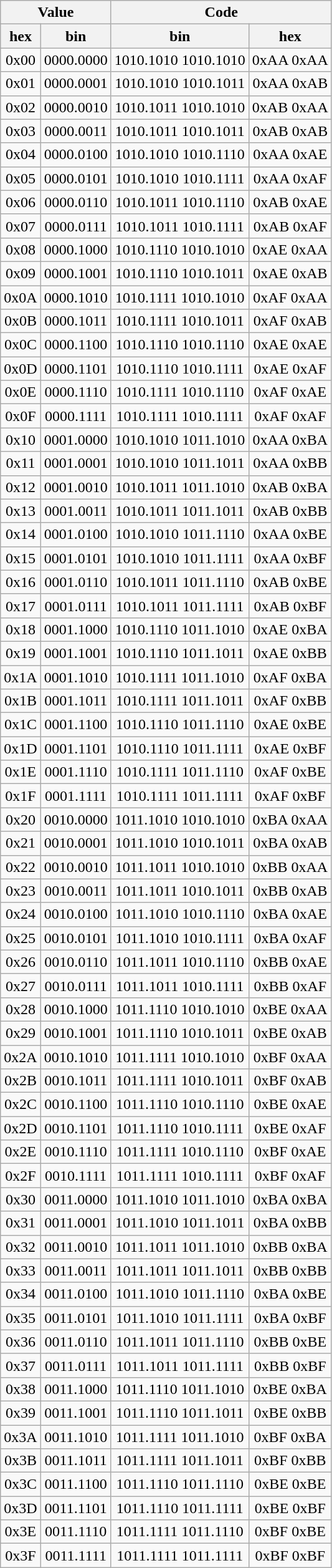<table class="wikitable" style="text-align:center;">
<tr>
<th colspan="2">Value</th>
<th colspan="2">Code</th>
</tr>
<tr>
<th>hex</th>
<th>bin</th>
<th>bin</th>
<th>hex</th>
</tr>
<tr>
<td>0x00</td>
<td>0000.0000</td>
<td>1010.1010 1010.1010</td>
<td>0xAA 0xAA</td>
</tr>
<tr>
<td>0x01</td>
<td>0000.0001</td>
<td>1010.1010 1010.1011</td>
<td>0xAA 0xAB</td>
</tr>
<tr>
<td>0x02</td>
<td>0000.0010</td>
<td>1010.1011 1010.1010</td>
<td>0xAB 0xAA</td>
</tr>
<tr>
<td>0x03</td>
<td>0000.0011</td>
<td>1010.1011 1010.1011</td>
<td>0xAB 0xAB</td>
</tr>
<tr>
<td>0x04</td>
<td>0000.0100</td>
<td>1010.1010 1010.1110</td>
<td>0xAA 0xAE</td>
</tr>
<tr>
<td>0x05</td>
<td>0000.0101</td>
<td>1010.1010 1010.1111</td>
<td>0xAA 0xAF</td>
</tr>
<tr>
<td>0x06</td>
<td>0000.0110</td>
<td>1010.1011 1010.1110</td>
<td>0xAB 0xAE</td>
</tr>
<tr>
<td>0x07</td>
<td>0000.0111</td>
<td>1010.1011 1010.1111</td>
<td>0xAB 0xAF</td>
</tr>
<tr>
<td>0x08</td>
<td>0000.1000</td>
<td>1010.1110 1010.1010</td>
<td>0xAE 0xAA</td>
</tr>
<tr>
<td>0x09</td>
<td>0000.1001</td>
<td>1010.1110 1010.1011</td>
<td>0xAE 0xAB</td>
</tr>
<tr>
<td>0x0A</td>
<td>0000.1010</td>
<td>1010.1111 1010.1010</td>
<td>0xAF 0xAA</td>
</tr>
<tr>
<td>0x0B</td>
<td>0000.1011</td>
<td>1010.1111 1010.1011</td>
<td>0xAF 0xAB</td>
</tr>
<tr>
<td>0x0C</td>
<td>0000.1100</td>
<td>1010.1110 1010.1110</td>
<td>0xAE 0xAE</td>
</tr>
<tr>
<td>0x0D</td>
<td>0000.1101</td>
<td>1010.1110 1010.1111</td>
<td>0xAE 0xAF</td>
</tr>
<tr>
<td>0x0E</td>
<td>0000.1110</td>
<td>1010.1111 1010.1110</td>
<td>0xAF 0xAE</td>
</tr>
<tr>
<td>0x0F</td>
<td>0000.1111</td>
<td>1010.1111 1010.1111</td>
<td>0xAF 0xAF</td>
</tr>
<tr>
<td>0x10</td>
<td>0001.0000</td>
<td>1010.1010 1011.1010</td>
<td>0xAA 0xBA</td>
</tr>
<tr>
<td>0x11</td>
<td>0001.0001</td>
<td>1010.1010 1011.1011</td>
<td>0xAA 0xBB</td>
</tr>
<tr>
<td>0x12</td>
<td>0001.0010</td>
<td>1010.1011 1011.1010</td>
<td>0xAB 0xBA</td>
</tr>
<tr>
<td>0x13</td>
<td>0001.0011</td>
<td>1010.1011 1011.1011</td>
<td>0xAB 0xBB</td>
</tr>
<tr>
<td>0x14</td>
<td>0001.0100</td>
<td>1010.1010 1011.1110</td>
<td>0xAA 0xBE</td>
</tr>
<tr>
<td>0x15</td>
<td>0001.0101</td>
<td>1010.1010 1011.1111</td>
<td>0xAA 0xBF</td>
</tr>
<tr>
<td>0x16</td>
<td>0001.0110</td>
<td>1010.1011 1011.1110</td>
<td>0xAB 0xBE</td>
</tr>
<tr>
<td>0x17</td>
<td>0001.0111</td>
<td>1010.1011 1011.1111</td>
<td>0xAB 0xBF</td>
</tr>
<tr>
<td>0x18</td>
<td>0001.1000</td>
<td>1010.1110 1011.1010</td>
<td>0xAE 0xBA</td>
</tr>
<tr>
<td>0x19</td>
<td>0001.1001</td>
<td>1010.1110 1011.1011</td>
<td>0xAE 0xBB</td>
</tr>
<tr>
<td>0x1A</td>
<td>0001.1010</td>
<td>1010.1111 1011.1010</td>
<td>0xAF 0xBA</td>
</tr>
<tr>
<td>0x1B</td>
<td>0001.1011</td>
<td>1010.1111 1011.1011</td>
<td>0xAF 0xBB</td>
</tr>
<tr>
<td>0x1C</td>
<td>0001.1100</td>
<td>1010.1110 1011.1110</td>
<td>0xAE 0xBE</td>
</tr>
<tr>
<td>0x1D</td>
<td>0001.1101</td>
<td>1010.1110 1011.1111</td>
<td>0xAE 0xBF</td>
</tr>
<tr>
<td>0x1E</td>
<td>0001.1110</td>
<td>1010.1111 1011.1110</td>
<td>0xAF 0xBE</td>
</tr>
<tr>
<td>0x1F</td>
<td>0001.1111</td>
<td>1010.1111 1011.1111</td>
<td>0xAF 0xBF</td>
</tr>
<tr>
<td>0x20</td>
<td>0010.0000</td>
<td>1011.1010 1010.1010</td>
<td>0xBA 0xAA</td>
</tr>
<tr>
<td>0x21</td>
<td>0010.0001</td>
<td>1011.1010 1010.1011</td>
<td>0xBA 0xAB</td>
</tr>
<tr>
<td>0x22</td>
<td>0010.0010</td>
<td>1011.1011 1010.1010</td>
<td>0xBB 0xAA</td>
</tr>
<tr>
<td>0x23</td>
<td>0010.0011</td>
<td>1011.1011 1010.1011</td>
<td>0xBB 0xAB</td>
</tr>
<tr>
<td>0x24</td>
<td>0010.0100</td>
<td>1011.1010 1010.1110</td>
<td>0xBA 0xAE</td>
</tr>
<tr>
<td>0x25</td>
<td>0010.0101</td>
<td>1011.1010 1010.1111</td>
<td>0xBA 0xAF</td>
</tr>
<tr>
<td>0x26</td>
<td>0010.0110</td>
<td>1011.1011 1010.1110</td>
<td>0xBB 0xAE</td>
</tr>
<tr>
<td>0x27</td>
<td>0010.0111</td>
<td>1011.1011 1010.1111</td>
<td>0xBB 0xAF</td>
</tr>
<tr>
<td>0x28</td>
<td>0010.1000</td>
<td>1011.1110 1010.1010</td>
<td>0xBE 0xAA</td>
</tr>
<tr>
<td>0x29</td>
<td>0010.1001</td>
<td>1011.1110 1010.1011</td>
<td>0xBE 0xAB</td>
</tr>
<tr>
<td>0x2A</td>
<td>0010.1010</td>
<td>1011.1111 1010.1010</td>
<td>0xBF 0xAA</td>
</tr>
<tr>
<td>0x2B</td>
<td>0010.1011</td>
<td>1011.1111 1010.1011</td>
<td>0xBF 0xAB</td>
</tr>
<tr>
<td>0x2C</td>
<td>0010.1100</td>
<td>1011.1110 1010.1110</td>
<td>0xBE 0xAE</td>
</tr>
<tr>
<td>0x2D</td>
<td>0010.1101</td>
<td>1011.1110 1010.1111</td>
<td>0xBE 0xAF</td>
</tr>
<tr>
<td>0x2E</td>
<td>0010.1110</td>
<td>1011.1111 1010.1110</td>
<td>0xBF 0xAE</td>
</tr>
<tr>
<td>0x2F</td>
<td>0010.1111</td>
<td>1011.1111 1010.1111</td>
<td>0xBF 0xAF</td>
</tr>
<tr>
<td>0x30</td>
<td>0011.0000</td>
<td>1011.1010 1011.1010</td>
<td>0xBA 0xBA</td>
</tr>
<tr>
<td>0x31</td>
<td>0011.0001</td>
<td>1011.1010 1011.1011</td>
<td>0xBA 0xBB</td>
</tr>
<tr>
<td>0x32</td>
<td>0011.0010</td>
<td>1011.1011 1011.1010</td>
<td>0xBB 0xBA</td>
</tr>
<tr>
<td>0x33</td>
<td>0011.0011</td>
<td>1011.1011 1011.1011</td>
<td>0xBB 0xBB</td>
</tr>
<tr>
<td>0x34</td>
<td>0011.0100</td>
<td>1011.1010 1011.1110</td>
<td>0xBA 0xBE</td>
</tr>
<tr>
<td>0x35</td>
<td>0011.0101</td>
<td>1011.1010 1011.1111</td>
<td>0xBA 0xBF</td>
</tr>
<tr>
<td>0x36</td>
<td>0011.0110</td>
<td>1011.1011 1011.1110</td>
<td>0xBB 0xBE</td>
</tr>
<tr>
<td>0x37</td>
<td>0011.0111</td>
<td>1011.1011 1011.1111</td>
<td>0xBB 0xBF</td>
</tr>
<tr>
<td>0x38</td>
<td>0011.1000</td>
<td>1011.1110 1011.1010</td>
<td>0xBE 0xBA</td>
</tr>
<tr>
<td>0x39</td>
<td>0011.1001</td>
<td>1011.1110 1011.1011</td>
<td>0xBE 0xBB</td>
</tr>
<tr>
<td>0x3A</td>
<td>0011.1010</td>
<td>1011.1111 1011.1010</td>
<td>0xBF 0xBA</td>
</tr>
<tr>
<td>0x3B</td>
<td>0011.1011</td>
<td>1011.1111 1011.1011</td>
<td>0xBF 0xBB</td>
</tr>
<tr>
<td>0x3C</td>
<td>0011.1100</td>
<td>1011.1110 1011.1110</td>
<td>0xBE 0xBE</td>
</tr>
<tr>
<td>0x3D</td>
<td>0011.1101</td>
<td>1011.1110 1011.1111</td>
<td>0xBE 0xBF</td>
</tr>
<tr>
<td>0x3E</td>
<td>0011.1110</td>
<td>1011.1111 1011.1110</td>
<td>0xBF 0xBE</td>
</tr>
<tr>
<td>0x3F</td>
<td>0011.1111</td>
<td>1011.1111 1011.1111</td>
<td>0xBF 0xBF</td>
</tr>
</table>
